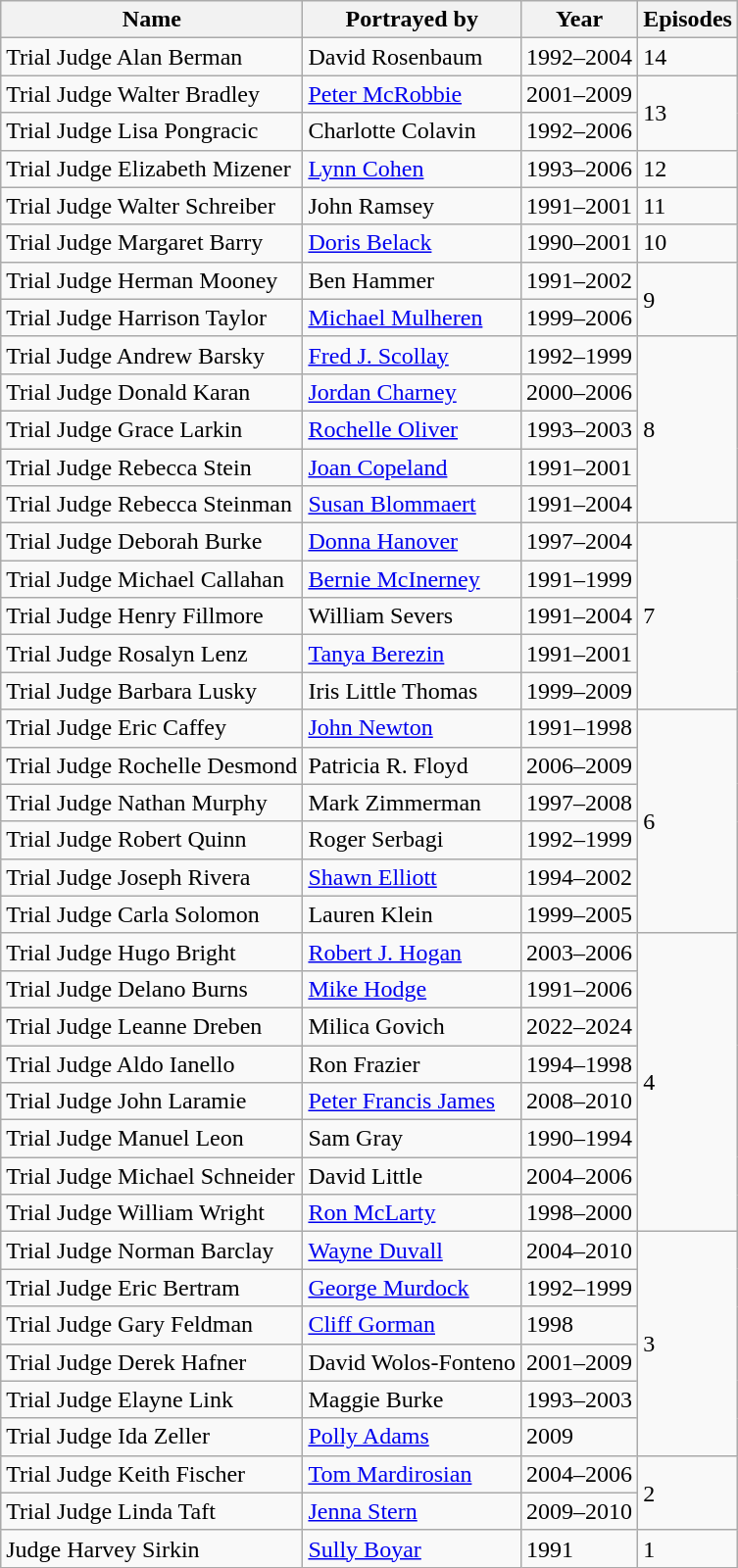<table class="wikitable sortable">
<tr>
<th><strong>Name</strong></th>
<th><strong>Portrayed by</strong></th>
<th><strong>Year</strong></th>
<th><strong>Episodes</strong></th>
</tr>
<tr>
<td>Trial Judge Alan Berman</td>
<td>David Rosenbaum</td>
<td>1992–2004</td>
<td>14</td>
</tr>
<tr>
<td>Trial Judge Walter Bradley</td>
<td><a href='#'>Peter McRobbie</a></td>
<td>2001–2009</td>
<td rowspan=2>13</td>
</tr>
<tr>
<td>Trial Judge Lisa Pongracic</td>
<td>Charlotte Colavin</td>
<td>1992–2006</td>
</tr>
<tr>
<td>Trial Judge Elizabeth Mizener</td>
<td><a href='#'>Lynn Cohen</a></td>
<td>1993–2006</td>
<td>12</td>
</tr>
<tr>
<td>Trial Judge Walter Schreiber</td>
<td>John Ramsey</td>
<td>1991–2001</td>
<td>11</td>
</tr>
<tr>
<td>Trial Judge Margaret Barry</td>
<td><a href='#'>Doris Belack</a></td>
<td>1990–2001</td>
<td>10</td>
</tr>
<tr>
<td>Trial Judge Herman Mooney</td>
<td>Ben Hammer</td>
<td>1991–2002</td>
<td rowspan=2>9</td>
</tr>
<tr>
<td>Trial Judge Harrison Taylor</td>
<td><a href='#'>Michael Mulheren</a></td>
<td>1999–2006</td>
</tr>
<tr>
<td>Trial Judge Andrew Barsky</td>
<td><a href='#'>Fred J. Scollay</a></td>
<td>1992–1999</td>
<td rowspan=5>8</td>
</tr>
<tr>
<td>Trial Judge Donald Karan</td>
<td><a href='#'>Jordan Charney</a></td>
<td>2000–2006</td>
</tr>
<tr>
<td>Trial Judge Grace Larkin</td>
<td><a href='#'>Rochelle Oliver</a></td>
<td>1993–2003</td>
</tr>
<tr>
<td>Trial Judge Rebecca Stein</td>
<td><a href='#'>Joan Copeland</a></td>
<td>1991–2001</td>
</tr>
<tr>
<td>Trial Judge Rebecca Steinman</td>
<td><a href='#'>Susan Blommaert</a></td>
<td>1991–2004</td>
</tr>
<tr>
<td>Trial Judge Deborah Burke</td>
<td><a href='#'>Donna Hanover</a></td>
<td>1997–2004</td>
<td rowspan=5>7</td>
</tr>
<tr>
<td>Trial Judge Michael Callahan</td>
<td><a href='#'>Bernie McInerney</a></td>
<td>1991–1999</td>
</tr>
<tr>
<td>Trial Judge Henry Fillmore</td>
<td>William Severs</td>
<td>1991–2004</td>
</tr>
<tr>
<td>Trial Judge Rosalyn Lenz</td>
<td><a href='#'>Tanya Berezin</a></td>
<td>1991–2001</td>
</tr>
<tr>
<td>Trial Judge Barbara Lusky</td>
<td>Iris Little Thomas</td>
<td>1999–2009</td>
</tr>
<tr>
<td>Trial Judge Eric Caffey</td>
<td><a href='#'>John Newton</a></td>
<td>1991–1998</td>
<td rowspan=6>6</td>
</tr>
<tr>
<td>Trial Judge Rochelle Desmond</td>
<td>Patricia R. Floyd</td>
<td>2006–2009</td>
</tr>
<tr>
<td>Trial Judge Nathan Murphy</td>
<td>Mark Zimmerman</td>
<td>1997–2008</td>
</tr>
<tr>
<td>Trial Judge Robert Quinn</td>
<td>Roger Serbagi</td>
<td>1992–1999</td>
</tr>
<tr>
<td>Trial Judge Joseph Rivera</td>
<td><a href='#'>Shawn Elliott</a></td>
<td>1994–2002</td>
</tr>
<tr>
<td>Trial Judge Carla Solomon</td>
<td>Lauren Klein</td>
<td>1999–2005</td>
</tr>
<tr>
<td>Trial Judge Hugo Bright</td>
<td><a href='#'>Robert J. Hogan</a></td>
<td>2003–2006</td>
<td rowspan=8>4</td>
</tr>
<tr>
<td>Trial Judge Delano Burns</td>
<td><a href='#'>Mike Hodge</a></td>
<td>1991–2006</td>
</tr>
<tr>
<td>Trial Judge Leanne Dreben</td>
<td>Milica Govich</td>
<td>2022–2024</td>
</tr>
<tr>
<td>Trial Judge Aldo Ianello</td>
<td>Ron Frazier</td>
<td>1994–1998</td>
</tr>
<tr>
<td>Trial Judge John Laramie</td>
<td><a href='#'>Peter Francis James</a></td>
<td>2008–2010</td>
</tr>
<tr>
<td>Trial Judge Manuel Leon</td>
<td>Sam Gray</td>
<td>1990–1994</td>
</tr>
<tr>
<td>Trial Judge Michael Schneider</td>
<td>David Little</td>
<td>2004–2006</td>
</tr>
<tr>
<td>Trial Judge William Wright</td>
<td><a href='#'>Ron McLarty</a></td>
<td>1998–2000</td>
</tr>
<tr>
<td>Trial Judge Norman Barclay</td>
<td><a href='#'>Wayne Duvall</a></td>
<td>2004–2010</td>
<td rowspan=6>3</td>
</tr>
<tr>
<td>Trial Judge Eric Bertram</td>
<td><a href='#'>George Murdock</a></td>
<td>1992–1999</td>
</tr>
<tr>
<td>Trial Judge Gary Feldman</td>
<td><a href='#'>Cliff Gorman</a></td>
<td>1998</td>
</tr>
<tr>
<td>Trial Judge Derek Hafner</td>
<td>David Wolos-Fonteno</td>
<td>2001–2009</td>
</tr>
<tr>
<td>Trial Judge Elayne Link</td>
<td>Maggie Burke</td>
<td>1993–2003</td>
</tr>
<tr>
<td>Trial Judge Ida Zeller</td>
<td><a href='#'>Polly Adams</a></td>
<td>2009</td>
</tr>
<tr>
<td>Trial Judge Keith Fischer</td>
<td><a href='#'>Tom Mardirosian</a></td>
<td>2004–2006</td>
<td rowspan=2>2</td>
</tr>
<tr>
<td>Trial Judge Linda Taft</td>
<td><a href='#'>Jenna Stern</a></td>
<td>2009–2010</td>
</tr>
<tr>
<td>Judge Harvey Sirkin</td>
<td><a href='#'>Sully Boyar</a></td>
<td>1991</td>
<td>1</td>
</tr>
</table>
